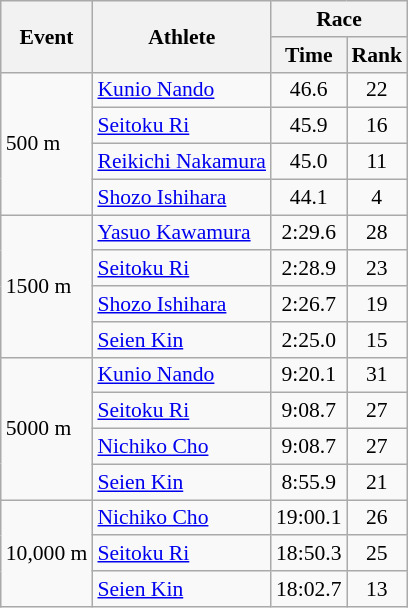<table class="wikitable" border="1" style="font-size:90%">
<tr>
<th rowspan=2>Event</th>
<th rowspan=2>Athlete</th>
<th colspan=2>Race</th>
</tr>
<tr>
<th>Time</th>
<th>Rank</th>
</tr>
<tr>
<td rowspan=4>500 m</td>
<td><a href='#'>Kunio Nando</a></td>
<td align=center>46.6</td>
<td align=center>22</td>
</tr>
<tr>
<td><a href='#'>Seitoku Ri</a></td>
<td align=center>45.9</td>
<td align=center>16</td>
</tr>
<tr>
<td><a href='#'>Reikichi Nakamura</a></td>
<td align=center>45.0</td>
<td align=center>11</td>
</tr>
<tr>
<td><a href='#'>Shozo Ishihara</a></td>
<td align=center>44.1</td>
<td align=center>4</td>
</tr>
<tr>
<td rowspan=4>1500 m</td>
<td><a href='#'>Yasuo Kawamura</a></td>
<td align=center>2:29.6</td>
<td align=center>28</td>
</tr>
<tr>
<td><a href='#'>Seitoku Ri</a></td>
<td align=center>2:28.9</td>
<td align=center>23</td>
</tr>
<tr>
<td><a href='#'>Shozo Ishihara</a></td>
<td align=center>2:26.7</td>
<td align=center>19</td>
</tr>
<tr>
<td><a href='#'>Seien Kin</a></td>
<td align=center>2:25.0</td>
<td align=center>15</td>
</tr>
<tr>
<td rowspan=4>5000 m</td>
<td><a href='#'>Kunio Nando</a></td>
<td align=center>9:20.1</td>
<td align=center>31</td>
</tr>
<tr>
<td><a href='#'>Seitoku Ri</a></td>
<td align=center>9:08.7</td>
<td align=center>27</td>
</tr>
<tr>
<td><a href='#'>Nichiko Cho</a></td>
<td align=center>9:08.7</td>
<td align=center>27</td>
</tr>
<tr>
<td><a href='#'>Seien Kin</a></td>
<td align=center>8:55.9</td>
<td align=center>21</td>
</tr>
<tr>
<td rowspan=3>10,000 m</td>
<td><a href='#'>Nichiko Cho</a></td>
<td align=center>19:00.1</td>
<td align=center>26</td>
</tr>
<tr>
<td><a href='#'>Seitoku Ri</a></td>
<td align=center>18:50.3</td>
<td align=center>25</td>
</tr>
<tr>
<td><a href='#'>Seien Kin</a></td>
<td align=center>18:02.7</td>
<td align=center>13</td>
</tr>
</table>
